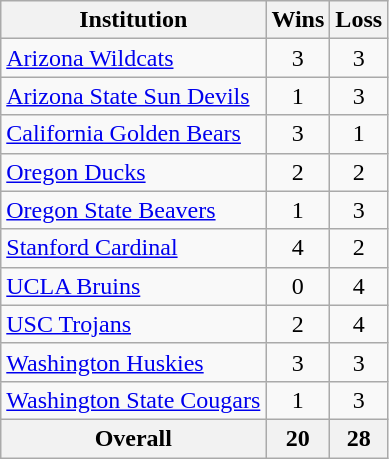<table class="wikitable sortable" style="text-align:center;">
<tr>
<th>Institution</th>
<th>Wins</th>
<th>Loss</th>
</tr>
<tr>
<td align=left><a href='#'>Arizona Wildcats</a></td>
<td>3</td>
<td>3</td>
</tr>
<tr>
<td align=left><a href='#'>Arizona State Sun Devils</a></td>
<td>1</td>
<td>3</td>
</tr>
<tr>
<td align=left><a href='#'>California Golden Bears</a></td>
<td>3</td>
<td>1</td>
</tr>
<tr>
<td align=left><a href='#'>Oregon Ducks</a></td>
<td>2</td>
<td>2</td>
</tr>
<tr>
<td align=left><a href='#'>Oregon State Beavers</a></td>
<td>1</td>
<td>3</td>
</tr>
<tr>
<td align=left><a href='#'>Stanford Cardinal</a></td>
<td>4</td>
<td>2</td>
</tr>
<tr>
<td align=left><a href='#'>UCLA Bruins</a></td>
<td>0</td>
<td>4</td>
</tr>
<tr>
<td align=left><a href='#'>USC Trojans</a></td>
<td>2</td>
<td>4</td>
</tr>
<tr>
<td align=left><a href='#'>Washington Huskies</a></td>
<td>3</td>
<td>3</td>
</tr>
<tr>
<td align=left><a href='#'>Washington State Cougars</a></td>
<td>1</td>
<td>3</td>
</tr>
<tr class="sortbottom">
<th>Overall</th>
<th>20</th>
<th>28</th>
</tr>
</table>
